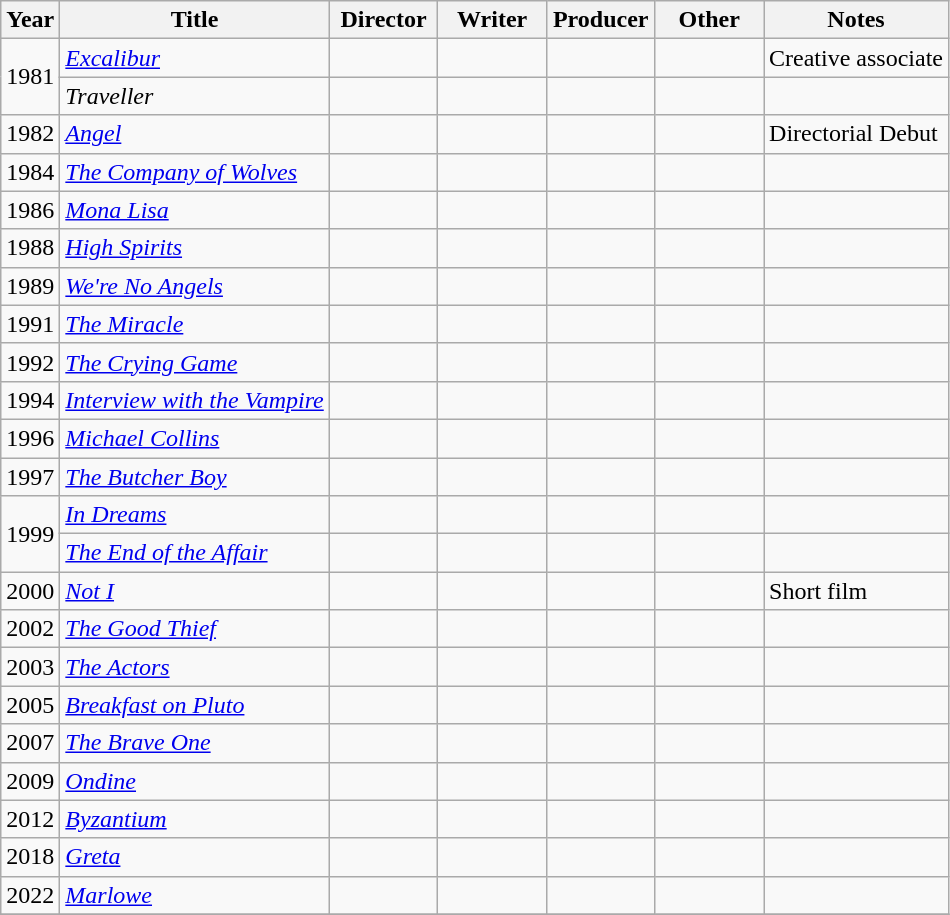<table class="wikitable">
<tr>
<th>Year</th>
<th>Title</th>
<th width="65">Director</th>
<th width="65">Writer</th>
<th width="65">Producer</th>
<th width="65">Other</th>
<th>Notes</th>
</tr>
<tr>
<td rowspan="2">1981</td>
<td><em><a href='#'>Excalibur</a></em></td>
<td></td>
<td></td>
<td></td>
<td></td>
<td>Creative associate</td>
</tr>
<tr>
<td><em>Traveller</em></td>
<td></td>
<td></td>
<td></td>
<td></td>
<td></td>
</tr>
<tr>
<td>1982</td>
<td><em><a href='#'>Angel</a></em></td>
<td></td>
<td></td>
<td></td>
<td></td>
<td>Directorial Debut</td>
</tr>
<tr>
<td>1984</td>
<td><em><a href='#'>The Company of Wolves</a></em></td>
<td></td>
<td></td>
<td></td>
<td></td>
<td></td>
</tr>
<tr>
<td>1986</td>
<td><em><a href='#'>Mona Lisa</a></em></td>
<td></td>
<td></td>
<td></td>
<td></td>
<td></td>
</tr>
<tr>
<td>1988</td>
<td><em><a href='#'>High Spirits</a></em></td>
<td></td>
<td></td>
<td></td>
<td></td>
<td></td>
</tr>
<tr>
<td>1989</td>
<td><em><a href='#'>We're No Angels</a></em></td>
<td></td>
<td></td>
<td></td>
<td></td>
<td></td>
</tr>
<tr>
<td>1991</td>
<td><em><a href='#'>The Miracle</a></em></td>
<td></td>
<td></td>
<td></td>
<td></td>
<td></td>
</tr>
<tr>
<td>1992</td>
<td><em><a href='#'>The Crying Game</a></em></td>
<td></td>
<td></td>
<td></td>
<td></td>
<td></td>
</tr>
<tr>
<td>1994</td>
<td><em><a href='#'>Interview with the Vampire</a></em></td>
<td></td>
<td></td>
<td></td>
<td></td>
<td></td>
</tr>
<tr>
<td>1996</td>
<td><em><a href='#'>Michael Collins</a></em></td>
<td></td>
<td></td>
<td></td>
<td></td>
<td></td>
</tr>
<tr>
<td>1997</td>
<td><em><a href='#'>The Butcher Boy</a></em></td>
<td></td>
<td></td>
<td></td>
<td></td>
<td></td>
</tr>
<tr>
<td rowspan="2">1999</td>
<td><em><a href='#'>In Dreams</a></em></td>
<td></td>
<td></td>
<td></td>
<td></td>
<td></td>
</tr>
<tr>
<td><em><a href='#'>The End of the Affair</a></em></td>
<td></td>
<td></td>
<td></td>
<td></td>
<td></td>
</tr>
<tr>
<td>2000</td>
<td><em><a href='#'>Not I</a></em></td>
<td></td>
<td></td>
<td></td>
<td></td>
<td>Short film</td>
</tr>
<tr>
<td>2002</td>
<td><em><a href='#'>The Good Thief</a></em></td>
<td></td>
<td></td>
<td></td>
<td></td>
<td></td>
</tr>
<tr>
<td>2003</td>
<td><em><a href='#'>The Actors</a></em></td>
<td></td>
<td></td>
<td></td>
<td></td>
<td></td>
</tr>
<tr>
<td>2005</td>
<td><em><a href='#'>Breakfast on Pluto</a></em></td>
<td></td>
<td></td>
<td></td>
<td></td>
<td></td>
</tr>
<tr>
<td>2007</td>
<td><em><a href='#'>The Brave One</a></em></td>
<td></td>
<td></td>
<td></td>
<td></td>
<td></td>
</tr>
<tr>
<td>2009</td>
<td><em><a href='#'>Ondine</a></em></td>
<td></td>
<td></td>
<td></td>
<td></td>
<td></td>
</tr>
<tr>
<td>2012</td>
<td><em><a href='#'>Byzantium</a></em></td>
<td></td>
<td></td>
<td></td>
<td></td>
<td></td>
</tr>
<tr>
<td>2018</td>
<td><em><a href='#'>Greta</a></em></td>
<td></td>
<td></td>
<td></td>
<td></td>
<td></td>
</tr>
<tr>
<td>2022</td>
<td><em><a href='#'>Marlowe</a></em></td>
<td></td>
<td></td>
<td></td>
<td></td>
<td></td>
</tr>
<tr>
</tr>
</table>
